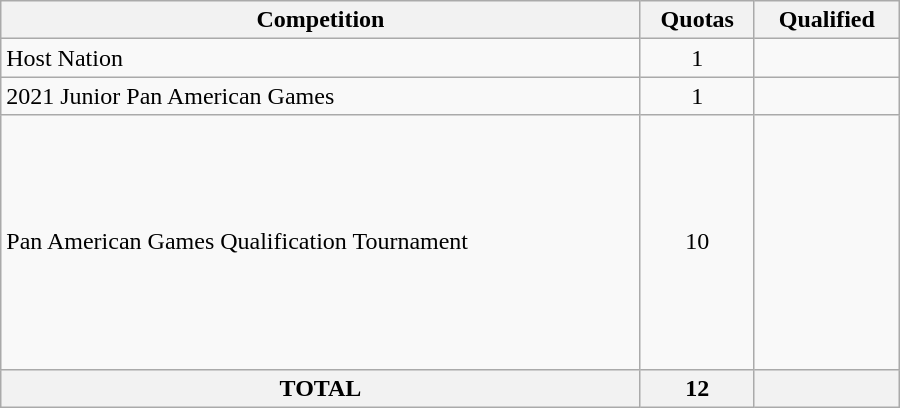<table class = "wikitable" width=600>
<tr>
<th>Competition</th>
<th>Quotas</th>
<th>Qualified</th>
</tr>
<tr>
<td>Host Nation</td>
<td align="center">1</td>
<td></td>
</tr>
<tr>
<td>2021 Junior Pan American Games</td>
<td align="center">1</td>
<td></td>
</tr>
<tr>
<td>Pan American Games Qualification Tournament</td>
<td align="center">10</td>
<td><br><br><br><br><br><br><br><br><br></td>
</tr>
<tr>
<th>TOTAL</th>
<th>12</th>
<th></th>
</tr>
</table>
